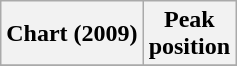<table class="wikitable plainrowheaders" style="text-align:center">
<tr>
<th scope="col">Chart (2009)</th>
<th scope="col">Peak<br>position</th>
</tr>
<tr>
</tr>
</table>
